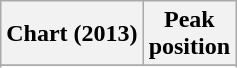<table class="wikitable sortable">
<tr>
<th>Chart (2013)</th>
<th>Peak<br>position</th>
</tr>
<tr>
</tr>
<tr>
</tr>
<tr>
</tr>
<tr>
</tr>
<tr>
</tr>
<tr>
</tr>
</table>
